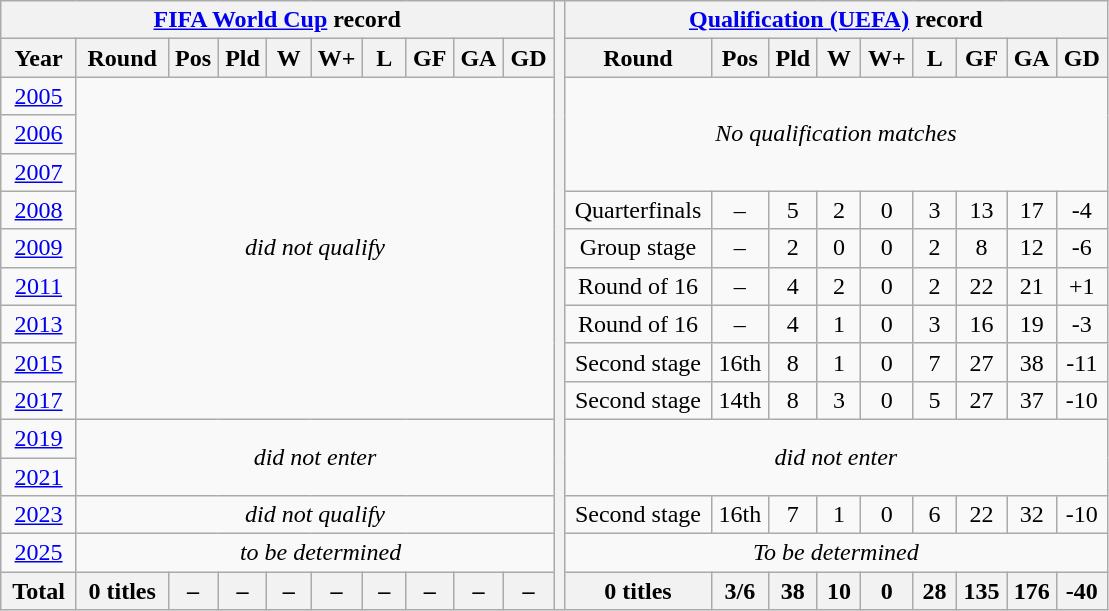<table class="wikitable" style="text-align: center;">
<tr>
<th colspan=10><a href='#'>FIFA World Cup</a> record</th>
<th width=1% rowspan="16"></th>
<th colspan=10><a href='#'>Qualification (UEFA)</a> record</th>
</tr>
<tr>
<th width=40>Year</th>
<th width=50>Round</th>
<th width=20>Pos</th>
<th width=20>Pld</th>
<th width=20>W</th>
<th width=20>W+</th>
<th width=20>L</th>
<th width=20>GF</th>
<th width=20>GA</th>
<th width=20>GD</th>
<th width=50>Round</th>
<th width=20>Pos</th>
<th width=20>Pld</th>
<th width=20>W</th>
<th width=20>W+</th>
<th width=20>L</th>
<th width=20>GF</th>
<th width=20>GA</th>
<th width=20>GD</th>
</tr>
<tr>
<td> <a href='#'>2005</a></td>
<td rowspan=9 colspan=9><em>did not qualify</em></td>
<td rowspan=3 colspan=9><em>No qualification matches</em></td>
</tr>
<tr>
<td> <a href='#'>2006</a></td>
</tr>
<tr>
<td> <a href='#'>2007</a></td>
</tr>
<tr>
<td> <a href='#'>2008</a></td>
<td>Quarterfinals</td>
<td>–</td>
<td>5</td>
<td>2</td>
<td>0</td>
<td>3</td>
<td>13</td>
<td>17</td>
<td>-4</td>
</tr>
<tr>
<td> <a href='#'>2009</a></td>
<td>Group stage</td>
<td>–</td>
<td>2</td>
<td>0</td>
<td>0</td>
<td>2</td>
<td>8</td>
<td>12</td>
<td>-6</td>
</tr>
<tr>
<td> <a href='#'>2011</a></td>
<td>Round of 16</td>
<td>–</td>
<td>4</td>
<td>2</td>
<td>0</td>
<td>2</td>
<td>22</td>
<td>21</td>
<td>+1</td>
</tr>
<tr>
<td> <a href='#'>2013</a></td>
<td>Round of 16</td>
<td>–</td>
<td>4</td>
<td>1</td>
<td>0</td>
<td>3</td>
<td>16</td>
<td>19</td>
<td>-3</td>
</tr>
<tr>
<td> <a href='#'>2015</a></td>
<td>Second stage</td>
<td>16th</td>
<td>8</td>
<td>1</td>
<td>0</td>
<td>7</td>
<td>27</td>
<td>38</td>
<td>-11</td>
</tr>
<tr>
<td> <a href='#'>2017</a></td>
<td>Second stage</td>
<td>14th</td>
<td>8</td>
<td>3</td>
<td>0</td>
<td>5</td>
<td>27</td>
<td>37</td>
<td>-10</td>
</tr>
<tr>
<td> <a href='#'>2019</a></td>
<td rowspan=2 colspan=9><em>did not enter</em></td>
<td rowspan=2 colspan=9><em>did not enter</em></td>
</tr>
<tr>
<td> <a href='#'>2021</a></td>
</tr>
<tr>
<td> <a href='#'>2023</a></td>
<td colspan=9><em>did not qualify</em></td>
<td>Second stage</td>
<td>16th</td>
<td>7</td>
<td>1</td>
<td>0</td>
<td>6</td>
<td>22</td>
<td>32</td>
<td>-10</td>
</tr>
<tr>
<td> <a href='#'>2025</a></td>
<td colspan=10><em>to be determined</em></td>
<td colspan=9><em>To be determined</em></td>
</tr>
<tr>
<th>Total</th>
<th>0 titles</th>
<th>–</th>
<th>–</th>
<th>–</th>
<th>–</th>
<th>–</th>
<th>–</th>
<th>–</th>
<th>–</th>
<th>0 titles</th>
<th>3/6</th>
<th>38</th>
<th>10</th>
<th>0</th>
<th>28</th>
<th>135</th>
<th>176</th>
<th>-40</th>
</tr>
</table>
